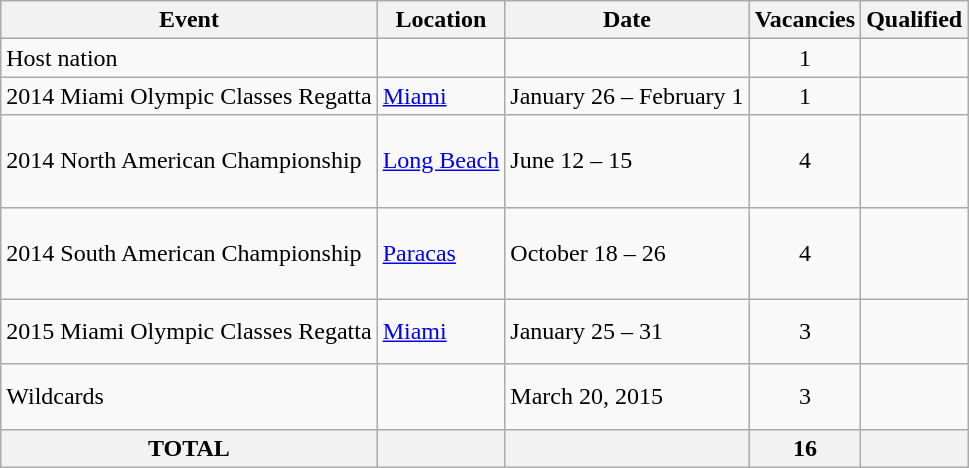<table class="wikitable">
<tr>
<th>Event</th>
<th>Location</th>
<th>Date</th>
<th>Vacancies</th>
<th>Qualified</th>
</tr>
<tr>
<td>Host nation</td>
<td></td>
<td></td>
<td align="center">1</td>
<td></td>
</tr>
<tr>
<td>2014 Miami Olympic Classes Regatta</td>
<td> <a href='#'>Miami</a></td>
<td>January 26 – February 1</td>
<td align="center">1</td>
<td></td>
</tr>
<tr>
<td>2014 North American Championship</td>
<td> <a href='#'>Long Beach</a></td>
<td>June 12 – 15</td>
<td align="center">4</td>
<td><br><br><br></td>
</tr>
<tr>
<td>2014 South American Championship</td>
<td> <a href='#'>Paracas</a></td>
<td>October 18 – 26</td>
<td align="center">4</td>
<td><br><br><br></td>
</tr>
<tr>
<td>2015 Miami Olympic Classes Regatta</td>
<td> <a href='#'>Miami</a></td>
<td>January 25 – 31</td>
<td align="center">3</td>
<td><br><br></td>
</tr>
<tr>
<td>Wildcards</td>
<td></td>
<td>March 20, 2015</td>
<td align="center">3</td>
<td><br><br></td>
</tr>
<tr>
<th>TOTAL</th>
<th></th>
<th></th>
<th>16</th>
<th></th>
</tr>
</table>
